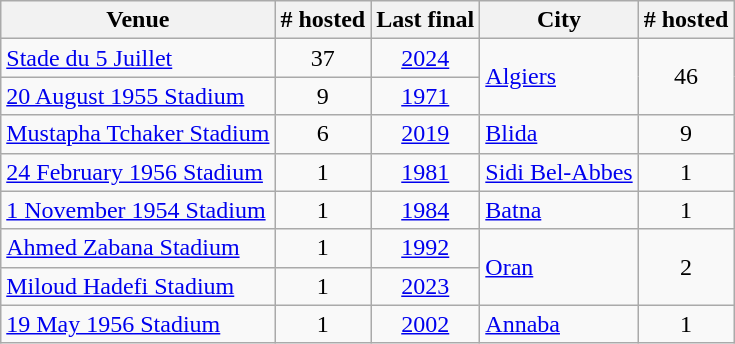<table class="wikitable sortable">
<tr>
<th>Venue</th>
<th># hosted</th>
<th>Last final</th>
<th>City</th>
<th># hosted</th>
</tr>
<tr>
<td><a href='#'>Stade du 5 Juillet</a></td>
<td align=center>37</td>
<td align=center><a href='#'>2024</a></td>
<td rowspan=2><a href='#'>Algiers</a></td>
<td rowspan=2 align=center>46</td>
</tr>
<tr>
<td><a href='#'>20 August 1955 Stadium</a></td>
<td align=center>9</td>
<td align=center><a href='#'>1971</a></td>
</tr>
<tr>
<td><a href='#'>Mustapha Tchaker Stadium</a></td>
<td align=center>6</td>
<td align=center><a href='#'>2019</a></td>
<td><a href='#'>Blida</a></td>
<td align=center>9</td>
</tr>
<tr>
<td><a href='#'>24 February 1956 Stadium</a></td>
<td align=center>1</td>
<td align=center><a href='#'>1981</a></td>
<td><a href='#'>Sidi Bel-Abbes</a></td>
<td align=center>1</td>
</tr>
<tr>
<td><a href='#'>1 November 1954 Stadium</a></td>
<td align=center>1</td>
<td align=center><a href='#'>1984</a></td>
<td><a href='#'>Batna</a></td>
<td align=center>1</td>
</tr>
<tr>
<td><a href='#'>Ahmed Zabana Stadium</a></td>
<td align=center>1</td>
<td align=center><a href='#'>1992</a></td>
<td rowspan=2><a href='#'>Oran</a></td>
<td rowspan=2 align=center>2</td>
</tr>
<tr>
<td><a href='#'>Miloud Hadefi Stadium</a></td>
<td align=center>1</td>
<td align=center><a href='#'>2023</a></td>
</tr>
<tr>
<td><a href='#'>19 May 1956 Stadium</a></td>
<td align=center>1</td>
<td align=center><a href='#'>2002</a></td>
<td><a href='#'>Annaba</a></td>
<td align=center>1</td>
</tr>
</table>
